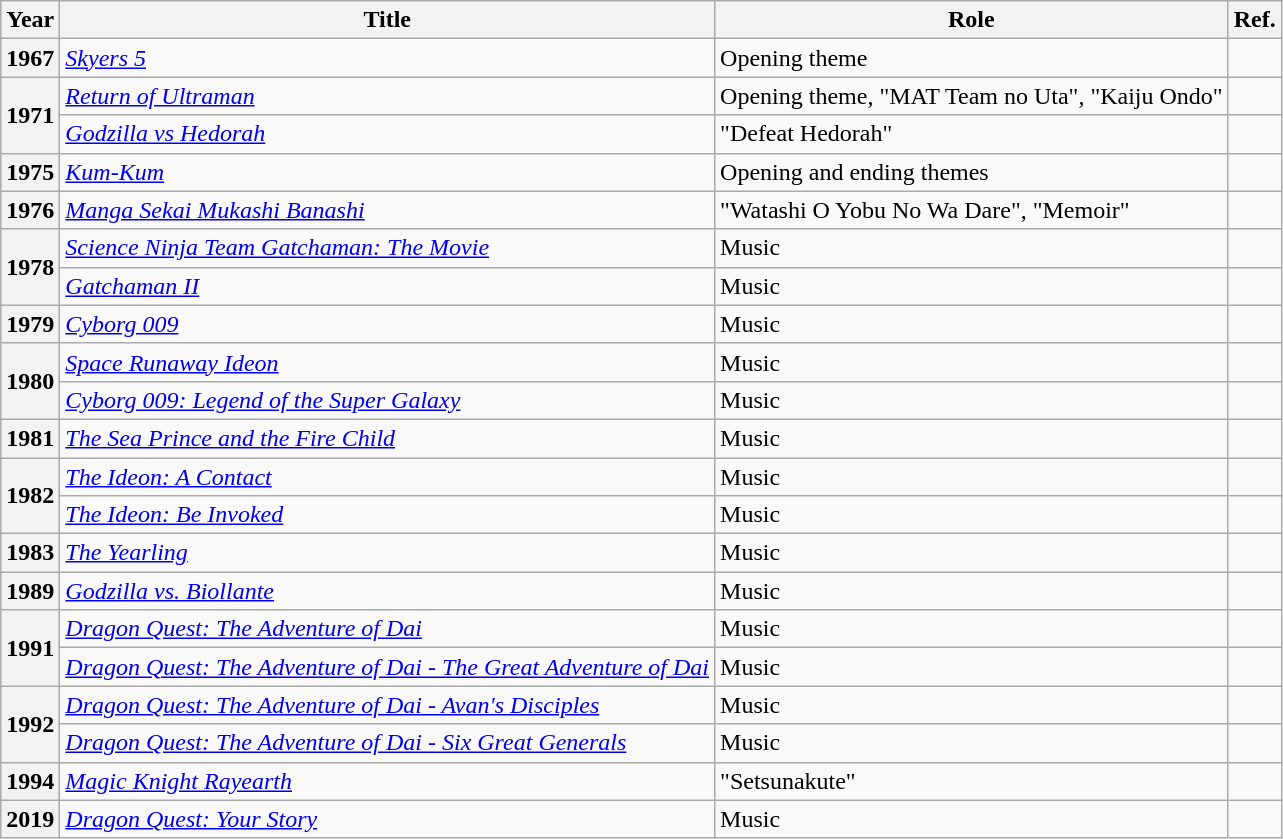<table class="wikitable sortable" width:auto">
<tr>
<th>Year</th>
<th>Title</th>
<th>Role</th>
<th>Ref.</th>
</tr>
<tr>
<th scope="row">1967</th>
<td><em><a href='#'>Skyers 5</a></em></td>
<td>Opening theme</td>
<td></td>
</tr>
<tr>
<th scope="row" rowspan="2">1971</th>
<td><em><a href='#'>Return of Ultraman</a></em></td>
<td>Opening theme, "MAT Team no Uta", "Kaiju Ondo"</td>
<td></td>
</tr>
<tr>
<td><em><a href='#'>Godzilla vs Hedorah</a></em></td>
<td>"Defeat Hedorah"</td>
<td></td>
</tr>
<tr>
<th scope="row">1975</th>
<td><em><a href='#'>Kum-Kum</a></em></td>
<td>Opening and ending themes</td>
<td></td>
</tr>
<tr>
<th scope="row">1976</th>
<td><em><a href='#'>Manga Sekai Mukashi Banashi</a></em></td>
<td>"Watashi O Yobu No Wa Dare", "Memoir"</td>
<td></td>
</tr>
<tr>
<th scope="row" rowspan="2">1978</th>
<td><em><a href='#'>Science Ninja Team Gatchaman: The Movie</a></em></td>
<td>Music</td>
<td></td>
</tr>
<tr>
<td><em><a href='#'>Gatchaman II</a></em></td>
<td>Music</td>
<td></td>
</tr>
<tr>
<th scope="row">1979</th>
<td><em><a href='#'>Cyborg 009</a></em></td>
<td>Music</td>
<td></td>
</tr>
<tr>
<th scope="row" rowspan="2">1980</th>
<td><em><a href='#'>Space Runaway Ideon</a></em></td>
<td>Music</td>
<td></td>
</tr>
<tr>
<td><em><a href='#'>Cyborg 009: Legend of the Super Galaxy</a></em></td>
<td>Music</td>
<td></td>
</tr>
<tr>
<th scope="row">1981</th>
<td><em><a href='#'>The Sea Prince and the Fire Child</a></em></td>
<td>Music</td>
<td></td>
</tr>
<tr>
<th scope="row" rowspan="2">1982</th>
<td><em><a href='#'>The Ideon: A Contact</a></em></td>
<td>Music</td>
<td></td>
</tr>
<tr>
<td><em><a href='#'>The Ideon: Be Invoked</a></em></td>
<td>Music</td>
<td></td>
</tr>
<tr>
<th scope="row">1983</th>
<td><em><a href='#'>The Yearling</a></em></td>
<td>Music</td>
<td></td>
</tr>
<tr>
<th scope="row">1989</th>
<td><em><a href='#'>Godzilla vs. Biollante</a></em></td>
<td>Music</td>
<td></td>
</tr>
<tr>
<th scope="row" rowspan="2">1991</th>
<td><em><a href='#'>Dragon Quest: The Adventure of Dai</a></em></td>
<td>Music</td>
<td></td>
</tr>
<tr>
<td><em><a href='#'>Dragon Quest: The Adventure of Dai - The Great Adventure of Dai</a></em></td>
<td>Music</td>
<td></td>
</tr>
<tr>
<th scope="row" rowspan="2">1992</th>
<td><em><a href='#'>Dragon Quest: The Adventure of Dai - Avan's Disciples</a></em></td>
<td>Music</td>
<td></td>
</tr>
<tr>
<td><em><a href='#'>Dragon Quest: The Adventure of Dai - Six Great Generals</a></em></td>
<td>Music</td>
<td></td>
</tr>
<tr>
<th scope="row">1994</th>
<td><em><a href='#'>Magic Knight Rayearth</a></em></td>
<td>"Setsunakute"</td>
<td></td>
</tr>
<tr>
<th scope="row">2019</th>
<td><em><a href='#'>Dragon Quest: Your Story</a></em></td>
<td>Music</td>
<td></td>
</tr>
</table>
